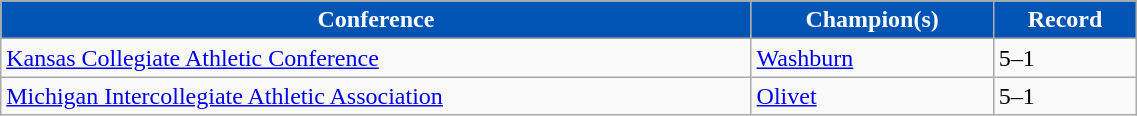<table class="wikitable" width="60%">
<tr>
<th style="background:#0054B3; color:#FFFFFF;">Conference</th>
<th style="background:#0054B3; color:#FFFFFF;">Champion(s)</th>
<th style="background:#0054B3; color:#FFFFFF;">Record</th>
</tr>
<tr align="left">
<td><a href='#'>Kansas Collegiate Athletic Conference</a></td>
<td><a href='#'>Washburn</a></td>
<td>5–1</td>
</tr>
<tr align="left">
<td><a href='#'>Michigan Intercollegiate Athletic Association</a></td>
<td><a href='#'>Olivet</a></td>
<td>5–1</td>
</tr>
</table>
